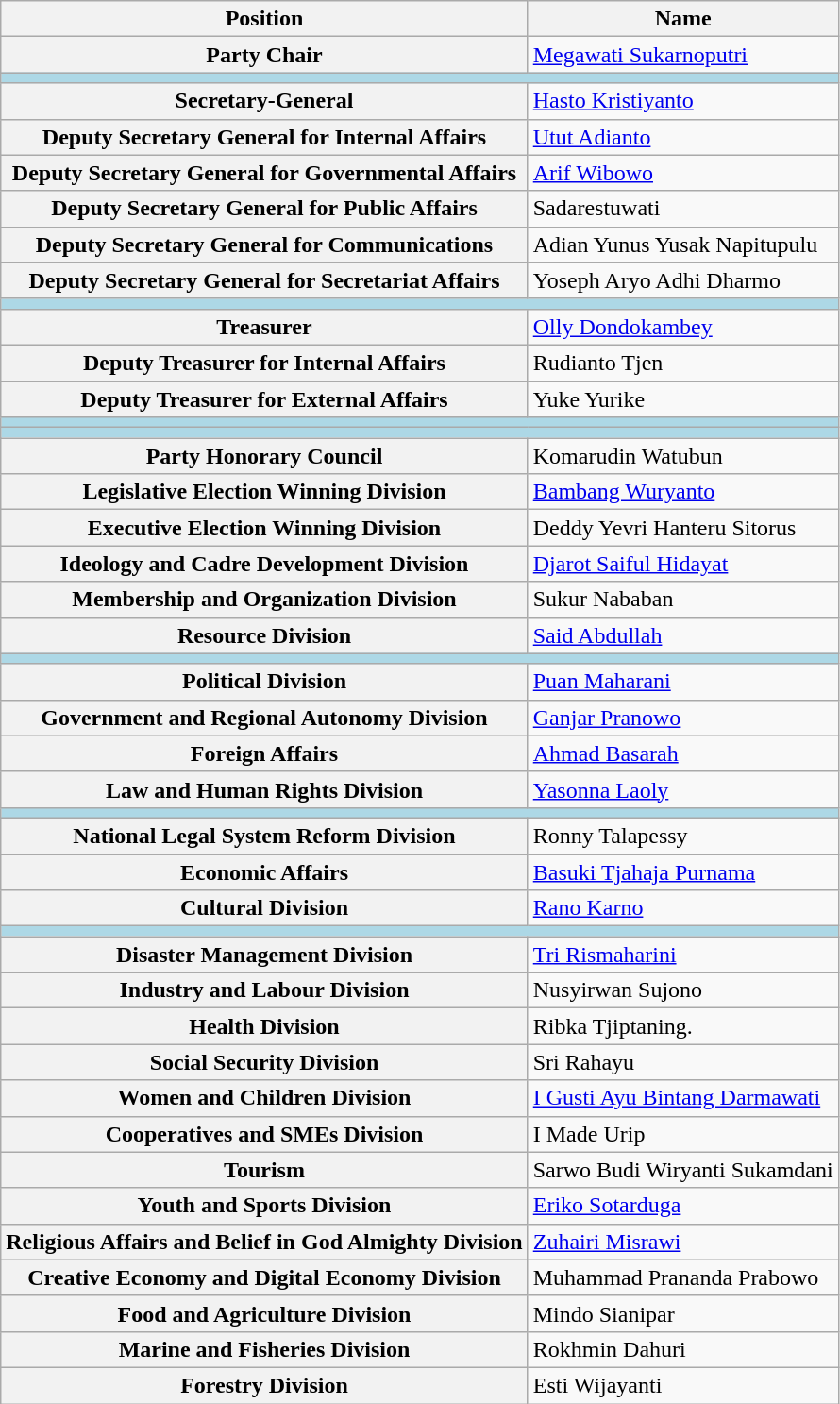<table class="wikitable sortable">
<tr>
<th scope="col">Position</th>
<th scope="col">Name</th>
</tr>
<tr>
<th>Party Chair</th>
<td><a href='#'>Megawati Sukarnoputri</a></td>
</tr>
<tr>
<td bgcolor="lightblue" colspan="9"></td>
</tr>
<tr>
<th>Secretary-General</th>
<td><a href='#'>Hasto Kristiyanto</a></td>
</tr>
<tr>
<th>Deputy Secretary General for Internal Affairs</th>
<td><a href='#'>Utut Adianto</a></td>
</tr>
<tr>
<th>Deputy Secretary General for Governmental Affairs</th>
<td><a href='#'>Arif Wibowo</a></td>
</tr>
<tr>
<th>Deputy Secretary General for Public Affairs</th>
<td>Sadarestuwati</td>
</tr>
<tr>
<th>Deputy Secretary General for Communications</th>
<td>Adian Yunus Yusak Napitupulu</td>
</tr>
<tr>
<th>Deputy Secretary General for Secretariat Affairs</th>
<td>Yoseph Aryo Adhi Dharmo</td>
</tr>
<tr>
<td bgcolor="lightblue" colspan="9"></td>
</tr>
<tr>
<th>Treasurer</th>
<td><a href='#'>Olly Dondokambey</a></td>
</tr>
<tr>
<th>Deputy Treasurer for Internal Affairs</th>
<td>Rudianto Tjen</td>
</tr>
<tr>
<th>Deputy Treasurer for External Affairs</th>
<td>Yuke Yurike</td>
</tr>
<tr>
<td bgcolor="lightblue" colspan="9"></td>
</tr>
<tr>
<td bgcolor="lightblue" colspan="9"></td>
</tr>
<tr>
<th>Party Honorary Council</th>
<td>Komarudin Watubun</td>
</tr>
<tr>
<th>Legislative Election Winning Division</th>
<td><a href='#'>Bambang Wuryanto</a></td>
</tr>
<tr>
<th>Executive Election Winning Division</th>
<td>Deddy Yevri Hanteru Sitorus</td>
</tr>
<tr>
<th>Ideology and Cadre Development Division</th>
<td><a href='#'>Djarot Saiful Hidayat</a></td>
</tr>
<tr>
<th>Membership and Organization Division</th>
<td>Sukur Nababan</td>
</tr>
<tr>
<th>Resource Division</th>
<td><a href='#'>Said Abdullah</a></td>
</tr>
<tr>
<td bgcolor="lightblue" colspan="9"></td>
</tr>
<tr>
<th>Political Division</th>
<td><a href='#'>Puan Maharani</a></td>
</tr>
<tr>
<th>Government and Regional Autonomy Division</th>
<td><a href='#'>Ganjar Pranowo</a></td>
</tr>
<tr>
<th>Foreign Affairs</th>
<td><a href='#'>Ahmad Basarah</a></td>
</tr>
<tr>
<th>Law and Human Rights Division</th>
<td><a href='#'>Yasonna Laoly</a></td>
</tr>
<tr>
<td bgcolor="lightblue" colspan="9"></td>
</tr>
<tr>
<th>National Legal System Reform Division</th>
<td>Ronny Talapessy</td>
</tr>
<tr>
<th>Economic Affairs</th>
<td><a href='#'>Basuki Tjahaja Purnama</a></td>
</tr>
<tr>
<th>Cultural Division</th>
<td><a href='#'>Rano Karno</a></td>
</tr>
<tr>
<td bgcolor="lightblue" colspan="9"></td>
</tr>
<tr>
<th>Disaster Management Division</th>
<td><a href='#'>Tri Rismaharini</a></td>
</tr>
<tr>
<th>Industry and Labour Division</th>
<td>Nusyirwan Sujono</td>
</tr>
<tr>
<th>Health Division</th>
<td>Ribka Tjiptaning.</td>
</tr>
<tr>
<th>Social Security Division</th>
<td>Sri Rahayu</td>
</tr>
<tr>
<th>Women and Children Division</th>
<td><a href='#'>I Gusti Ayu Bintang Darmawati</a></td>
</tr>
<tr>
<th>Cooperatives and SMEs Division</th>
<td>I Made Urip</td>
</tr>
<tr>
<th>Tourism</th>
<td>Sarwo Budi Wiryanti Sukamdani</td>
</tr>
<tr>
<th>Youth and Sports Division</th>
<td><a href='#'>Eriko Sotarduga</a></td>
</tr>
<tr>
<th>Religious Affairs and Belief in God Almighty Division</th>
<td><a href='#'>Zuhairi Misrawi</a></td>
</tr>
<tr>
<th>Creative Economy and Digital Economy Division</th>
<td>Muhammad Prananda Prabowo</td>
</tr>
<tr>
<th>Food and Agriculture Division</th>
<td>Mindo Sianipar</td>
</tr>
<tr>
<th>Marine and Fisheries Division</th>
<td>Rokhmin Dahuri</td>
</tr>
<tr>
<th>Forestry Division</th>
<td>Esti Wijayanti</td>
</tr>
</table>
